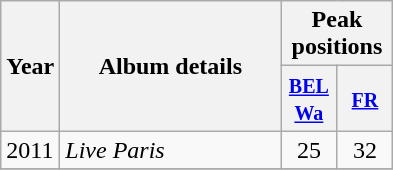<table class="wikitable">
<tr>
<th align="center" rowspan="2" width="10">Year</th>
<th align="center" rowspan="2" width="140">Album details</th>
<th align="center" colspan="2">Peak <br>positions</th>
</tr>
<tr>
<th width="30"><small><a href='#'>BEL <br>Wa</a></small><br></th>
<th width="30"><small><a href='#'>FR</a></small><br></th>
</tr>
<tr>
<td>2011</td>
<td><em>Live Paris</em></td>
<td align="center">25</td>
<td align="center">32</td>
</tr>
<tr>
</tr>
</table>
